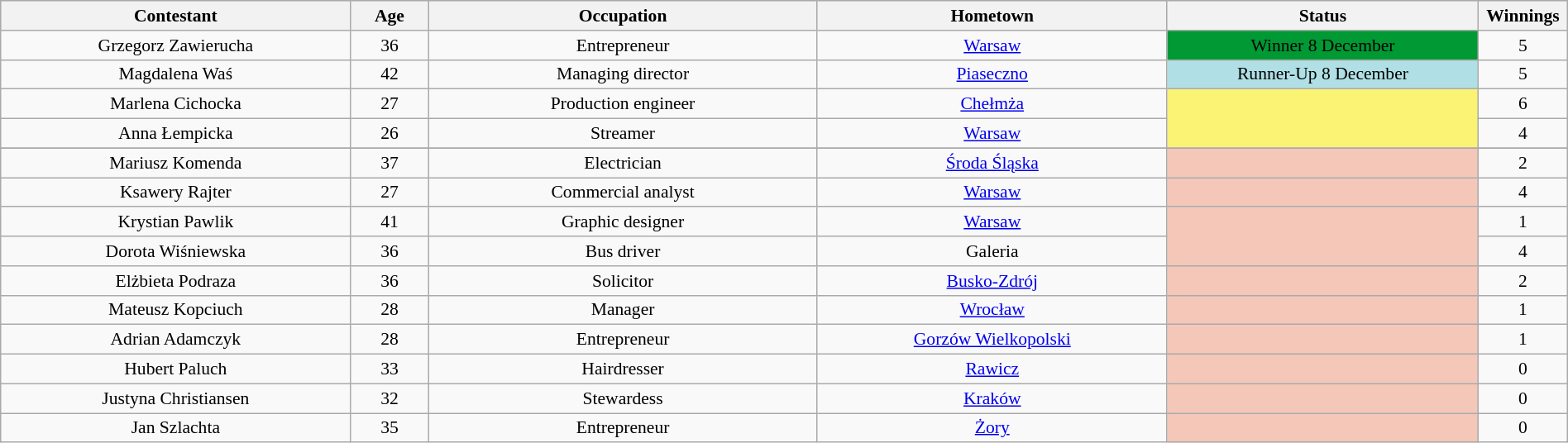<table class="wikitable sortable" style="text-align:center; font-size:90%; border-collapse:collapse; width:100%;">
<tr style="background:#C1D8FF;">
<th style="width:18%;">Contestant</th>
<th style="width:4%;">Age</th>
<th style="width:20%;">Occupation</th>
<th style="width:18%;">Hometown</th>
<th style="width:16%;">Status</th>
<th style="width:2%;">Winnings</th>
</tr>
<tr>
<td>Grzegorz Zawierucha</td>
<td>36</td>
<td>Entrepreneur</td>
<td><a href='#'>Warsaw</a></td>
<td style="background:#093;"><span>Winner 8 December</span></td>
<td>5</td>
</tr>
<tr>
<td>Magdalena Waś</td>
<td>42</td>
<td>Managing director</td>
<td><a href='#'>Piaseczno</a></td>
<td style="background:#B0E0E6;">Runner-Up 8 December</td>
<td>5</td>
</tr>
<tr>
<td>Marlena Cichocka</td>
<td>27</td>
<td>Production engineer</td>
<td><a href='#'>Chełmża</a></td>
<td style="background:#fbf373; text-align:center;" rowspan="2"></td>
<td>6</td>
</tr>
<tr>
<td>Anna Łempicka</td>
<td>26</td>
<td>Streamer</td>
<td><a href='#'>Warsaw</a></td>
<td>4</td>
</tr>
<tr>
</tr>
<tr>
<td>Mariusz Komenda</td>
<td>37</td>
<td>Electrician</td>
<td><a href='#'>Środa Śląska</a></td>
<td style="background:#f4c7b8; text-align:center;" rowspan="1"></td>
<td>2</td>
</tr>
<tr>
<td>Ksawery Rajter</td>
<td>27</td>
<td>Commercial analyst</td>
<td><a href='#'>Warsaw</a></td>
<td style="background:#f4c7b8; text-align:center;" rowspan="1"></td>
<td>4</td>
</tr>
<tr>
<td>Krystian Pawlik</td>
<td>41</td>
<td>Graphic designer</td>
<td><a href='#'>Warsaw</a></td>
<td style="background:#f4c7b8; text-align:center;" rowspan="2"></td>
<td>1</td>
</tr>
<tr>
<td>Dorota Wiśniewska</td>
<td>36</td>
<td>Bus driver</td>
<td>Galeria</td>
<td>4</td>
</tr>
<tr>
<td>Elżbieta Podraza</td>
<td>36</td>
<td>Solicitor</td>
<td><a href='#'>Busko-Zdrój</a></td>
<td style="background:#f4c7b8; text-align:center;" rowspan="1"></td>
<td>2</td>
</tr>
<tr>
<td>Mateusz Kopciuch</td>
<td>28</td>
<td>Manager</td>
<td><a href='#'>Wrocław</a></td>
<td style="background:#f4c7b8; text-align:center;" rowspan="1"></td>
<td>1</td>
</tr>
<tr>
<td>Adrian Adamczyk</td>
<td>28</td>
<td>Entrepreneur</td>
<td><a href='#'>Gorzów Wielkopolski</a></td>
<td style="background:#f4c7b8; text-align:center;" rowspan="1"></td>
<td>1</td>
</tr>
<tr>
<td>Hubert Paluch</td>
<td>33</td>
<td>Hairdresser</td>
<td><a href='#'>Rawicz</a></td>
<td style="background:#f4c7b8; text-align:center;" rowspan="1"></td>
<td>0</td>
</tr>
<tr>
<td>Justyna Christiansen</td>
<td>32</td>
<td>Stewardess</td>
<td><a href='#'>Kraków</a></td>
<td style="background:#f4c7b8; text-align:center;" rowspan="1"></td>
<td>0</td>
</tr>
<tr>
<td>Jan Szlachta</td>
<td>35</td>
<td>Entrepreneur</td>
<td><a href='#'>Żory</a></td>
<td style="background:#f4c7b8; text-align:center;" rowspan="1"></td>
<td>0</td>
</tr>
</table>
